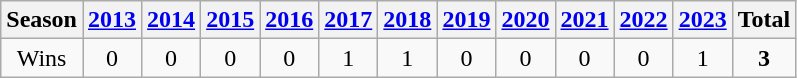<table class=wikitable>
<tr>
<th>Season</th>
<th><a href='#'>2013</a></th>
<th><a href='#'>2014</a></th>
<th><a href='#'>2015</a></th>
<th><a href='#'>2016</a></th>
<th><a href='#'>2017</a></th>
<th><a href='#'>2018</a></th>
<th><a href='#'>2019</a></th>
<th><a href='#'>2020</a></th>
<th><a href='#'>2021</a></th>
<th><a href='#'>2022</a></th>
<th><a href='#'>2023</a></th>
<th>Total</th>
</tr>
<tr style=text-align:center>
<td>Wins</td>
<td>0</td>
<td>0</td>
<td>0</td>
<td>0</td>
<td>1</td>
<td>1</td>
<td>0</td>
<td>0</td>
<td>0</td>
<td>0</td>
<td>1</td>
<td><strong>3</strong></td>
</tr>
</table>
